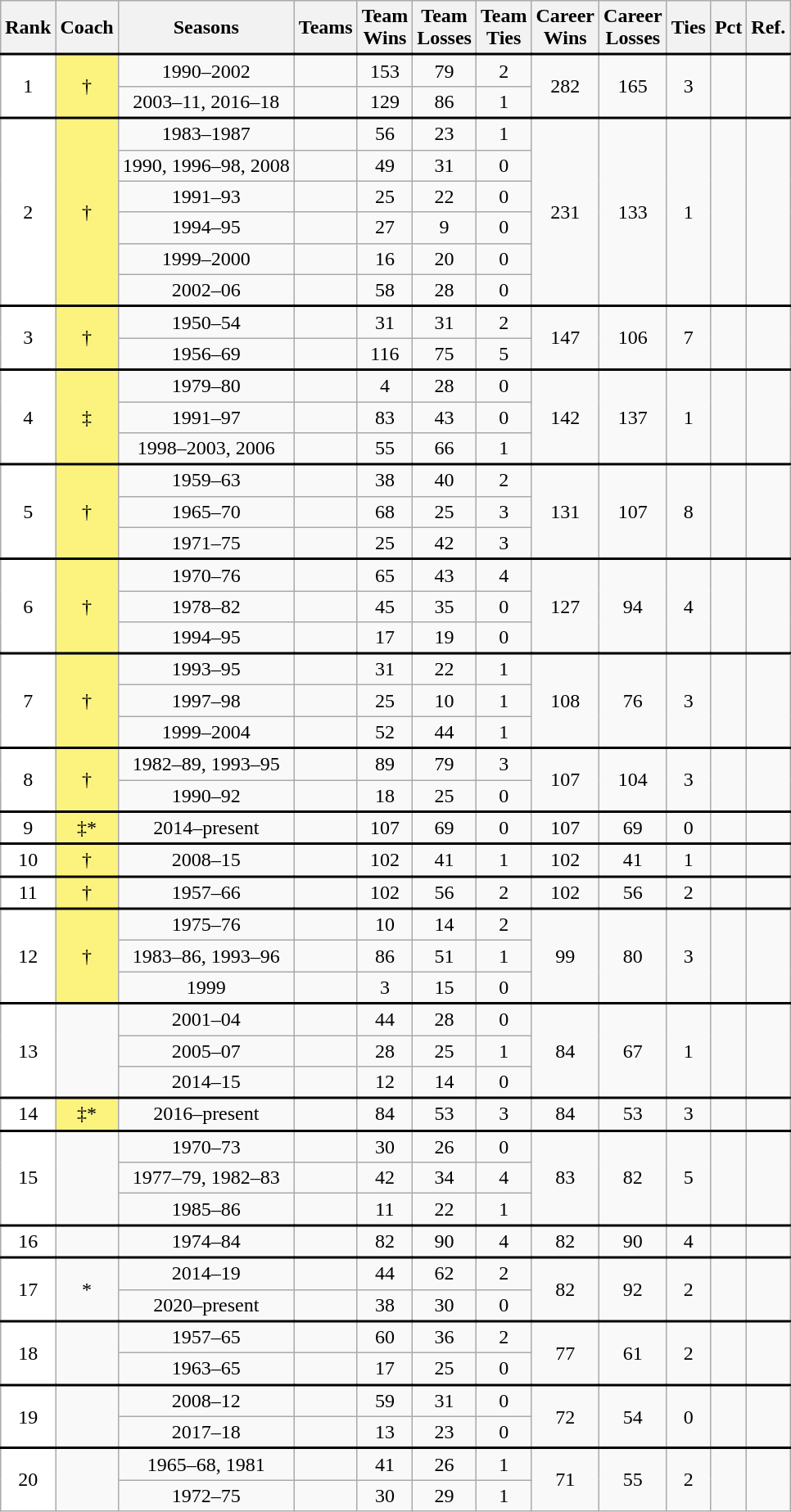<table class="wikitable sortable">
<tr>
<th>Rank</th>
<th>Coach</th>
<th>Seasons</th>
<th>Teams</th>
<th>Team<br>Wins</th>
<th>Team<br>Losses</th>
<th>Team<br>Ties</th>
<th>Career<br>Wins</th>
<th>Career<br>Losses</th>
<th>Ties</th>
<th>Pct</th>
<th class=unsortable>Ref.</th>
</tr>
<tr align="center"  style="border-top: 2px solid black">
<td rowspan="2" bgcolor="white">1</td>
<td rowspan="2" style="background:#FCF27E;">†</td>
<td>1990–2002</td>
<td></td>
<td>153</td>
<td>79</td>
<td>2</td>
<td rowspan="2">282</td>
<td rowspan="2">165</td>
<td rowspan="2">3</td>
<td rowspan="2"></td>
<td rowspan="2"></td>
</tr>
<tr align="center">
<td>2003–11, 2016–18</td>
<td></td>
<td>129</td>
<td>86</td>
<td>1</td>
</tr>
<tr align="center"  style="border-top: 2px solid black">
<td rowspan="6" bgcolor="white">2</td>
<td rowspan="6" style="background:#FCF27E;">†</td>
<td>1983–1987</td>
<td></td>
<td>56</td>
<td>23</td>
<td>1</td>
<td rowspan="6">231</td>
<td rowspan="6">133</td>
<td rowspan="6">1</td>
<td rowspan="6"></td>
<td rowspan="6"></td>
</tr>
<tr align="center">
<td>1990, 1996–98, 2008</td>
<td></td>
<td>49</td>
<td>31</td>
<td>0</td>
</tr>
<tr align="center">
<td>1991–93</td>
<td></td>
<td>25</td>
<td>22</td>
<td>0</td>
</tr>
<tr align="center">
<td>1994–95</td>
<td></td>
<td>27</td>
<td>9</td>
<td>0</td>
</tr>
<tr align="center">
<td>1999–2000</td>
<td></td>
<td>16</td>
<td>20</td>
<td>0</td>
</tr>
<tr align="center">
<td>2002–06</td>
<td></td>
<td>58</td>
<td>28</td>
<td>0</td>
</tr>
<tr align="center"  style="border-top: 2px solid black">
<td rowspan="2" bgcolor="white">3</td>
<td rowspan="2" style="background:#FCF27E;">†</td>
<td>1950–54</td>
<td></td>
<td>31</td>
<td>31</td>
<td>2</td>
<td rowspan="2">147</td>
<td rowspan="2">106</td>
<td rowspan="2">7</td>
<td rowspan="2"></td>
<td rowspan="2"></td>
</tr>
<tr align="center">
<td>1956–69</td>
<td></td>
<td>116</td>
<td>75</td>
<td>5</td>
</tr>
<tr align="center"  style="border-top: 2px solid black">
<td rowspan="3" bgcolor="white">4</td>
<td rowspan="3" style="background:#FCF27E;">‡</td>
<td>1979–80</td>
<td></td>
<td>4</td>
<td>28</td>
<td>0</td>
<td rowspan="3">142</td>
<td rowspan="3">137</td>
<td rowspan="3">1</td>
<td rowspan="3"></td>
<td rowspan="3"></td>
</tr>
<tr align="center">
<td>1991–97</td>
<td></td>
<td>83</td>
<td>43</td>
<td>0</td>
</tr>
<tr align="center">
<td>1998–2003, 2006</td>
<td></td>
<td>55</td>
<td>66</td>
<td>1</td>
</tr>
<tr align="center"  style="border-top: 2px solid black">
<td rowspan="3" bgcolor="white">5</td>
<td rowspan="3" style="background:#FCF27E;">†</td>
<td>1959–63</td>
<td></td>
<td>38</td>
<td>40</td>
<td>2</td>
<td rowspan="3">131</td>
<td rowspan="3">107</td>
<td rowspan="3">8</td>
<td rowspan="3"></td>
<td rowspan="3"></td>
</tr>
<tr align="center">
<td>1965–70</td>
<td></td>
<td>68</td>
<td>25</td>
<td>3</td>
</tr>
<tr align="center">
<td>1971–75</td>
<td></td>
<td>25</td>
<td>42</td>
<td>3</td>
</tr>
<tr align="center"  style="border-top: 2px solid black">
<td rowspan="3" bgcolor="white">6</td>
<td rowspan="3" style="background:#FCF27E;">†</td>
<td>1970–76</td>
<td></td>
<td>65</td>
<td>43</td>
<td>4</td>
<td rowspan="3">127</td>
<td rowspan="3">94</td>
<td rowspan="3">4</td>
<td rowspan="3"></td>
<td rowspan="3"></td>
</tr>
<tr align="center">
<td>1978–82</td>
<td></td>
<td>45</td>
<td>35</td>
<td>0</td>
</tr>
<tr align="center">
<td>1994–95</td>
<td></td>
<td>17</td>
<td>19</td>
<td>0</td>
</tr>
<tr>
</tr>
<tr align="center"  style="border-top: 2px solid black">
<td rowspan="3" bgcolor="white">7</td>
<td rowspan="3" style="background:#FCF27E;">†</td>
<td>1993–95</td>
<td></td>
<td>31</td>
<td>22</td>
<td>1</td>
<td rowspan="3">108</td>
<td rowspan="3">76</td>
<td rowspan="3">3</td>
<td rowspan="3"></td>
<td rowspan="3"></td>
</tr>
<tr align="center">
<td>1997–98</td>
<td></td>
<td>25</td>
<td>10</td>
<td>1</td>
</tr>
<tr align="center">
<td>1999–2004</td>
<td></td>
<td>52</td>
<td>44</td>
<td>1</td>
</tr>
<tr align="center"  style="border-top: 2px solid black">
<td rowspan="2" bgcolor="white">8</td>
<td rowspan="2" style="background:#FCF27E;">†</td>
<td>1982–89, 1993–95</td>
<td></td>
<td>89</td>
<td>79</td>
<td>3</td>
<td rowspan="2">107</td>
<td rowspan="2">104</td>
<td rowspan="2">3</td>
<td rowspan="2"></td>
<td rowspan="2"></td>
</tr>
<tr align="center">
<td>1990–92</td>
<td></td>
<td>18</td>
<td>25</td>
<td>0</td>
</tr>
<tr align="center" style="border-top: 2px solid black">
<td bgcolor="white">9</td>
<td style="background:#FCF27E;">‡*</td>
<td>2014–present</td>
<td></td>
<td>107</td>
<td>69</td>
<td>0</td>
<td>107</td>
<td>69</td>
<td>0</td>
<td></td>
<td></td>
</tr>
<tr align="center" style="border-top: 2px solid black">
<td bgcolor="white">10</td>
<td style="background:#FCF27E;">†</td>
<td>2008–15</td>
<td></td>
<td>102</td>
<td>41</td>
<td>1</td>
<td>102</td>
<td>41</td>
<td>1</td>
<td></td>
<td></td>
</tr>
<tr align="center" style="border-top: 2px solid black">
<td bgcolor="white">11</td>
<td style="background:#FCF27E;">†</td>
<td>1957–66</td>
<td></td>
<td>102</td>
<td>56</td>
<td>2</td>
<td>102</td>
<td>56</td>
<td>2</td>
<td></td>
<td></td>
</tr>
<tr align="center" style="border-top: 2px solid black">
<td rowspan="3" bgcolor="white">12</td>
<td rowspan="3" style="background:#FCF27E;">†</td>
<td>1975–76</td>
<td></td>
<td>10</td>
<td>14</td>
<td>2</td>
<td rowspan="3">99</td>
<td rowspan="3">80</td>
<td rowspan="3">3</td>
<td rowspan="3"></td>
<td rowspan="3"></td>
</tr>
<tr align="center">
<td>1983–86, 1993–96</td>
<td></td>
<td>86</td>
<td>51</td>
<td>1</td>
</tr>
<tr align="center">
<td>1999</td>
<td></td>
<td>3</td>
<td>15</td>
<td>0</td>
</tr>
<tr align="center"  style="border-top: 2px solid black">
<td rowspan="3" bgcolor="white">13</td>
<td rowspan="3"></td>
<td>2001–04</td>
<td></td>
<td>44</td>
<td>28</td>
<td>0</td>
<td rowspan="3">84</td>
<td rowspan="3">67</td>
<td rowspan="3">1</td>
<td rowspan="3"></td>
<td rowspan="3"></td>
</tr>
<tr align="center">
<td>2005–07</td>
<td></td>
<td>28</td>
<td>25</td>
<td>1</td>
</tr>
<tr align="center">
<td>2014–15</td>
<td></td>
<td>12</td>
<td>14</td>
<td>0</td>
</tr>
<tr align="center" style="border-top: 2px solid black">
<td bgcolor="white">14</td>
<td style="background:#FCF27E;">‡*</td>
<td>2016–present</td>
<td></td>
<td>84</td>
<td>53</td>
<td>3</td>
<td>84</td>
<td>53</td>
<td>3</td>
<td></td>
<td></td>
</tr>
<tr align="center"  style="border-top: 2px solid black">
<td rowspan="3" bgcolor="white">15</td>
<td rowspan="3"></td>
<td>1970–73</td>
<td></td>
<td>30</td>
<td>26</td>
<td>0</td>
<td rowspan="3">83</td>
<td rowspan="3">82</td>
<td rowspan="3">5</td>
<td rowspan="3"></td>
<td rowspan="3"></td>
</tr>
<tr align="center">
<td>1977–79, 1982–83</td>
<td></td>
<td>42</td>
<td>34</td>
<td>4</td>
</tr>
<tr align="center">
<td>1985–86</td>
<td></td>
<td>11</td>
<td>22</td>
<td>1</td>
</tr>
<tr align="center" style="border-top: 2px solid black">
<td bgcolor="white">16</td>
<td></td>
<td>1974–84</td>
<td></td>
<td>82</td>
<td>90</td>
<td>4</td>
<td>82</td>
<td>90</td>
<td>4</td>
<td></td>
<td></td>
</tr>
<tr align="center"  style="border-top: 2px solid black">
<td rowspan="2" bgcolor="white">17</td>
<td rowspan="2">*</td>
<td>2014–19</td>
<td></td>
<td>44</td>
<td>62</td>
<td>2</td>
<td rowspan="2">82</td>
<td rowspan="2">92</td>
<td rowspan="2">2</td>
<td rowspan="2"></td>
<td rowspan="2"></td>
</tr>
<tr align="center">
<td>2020–present</td>
<td></td>
<td>38</td>
<td>30</td>
<td>0</td>
</tr>
<tr align="center"  style="border-top: 2px solid black">
<td rowspan="2" bgcolor="white">18</td>
<td rowspan="2"></td>
<td>1957–65</td>
<td></td>
<td>60</td>
<td>36</td>
<td>2</td>
<td rowspan="2">77</td>
<td rowspan="2">61</td>
<td rowspan="2">2</td>
<td rowspan="2"></td>
<td rowspan="2"></td>
</tr>
<tr align="center">
<td>1963–65</td>
<td></td>
<td>17</td>
<td>25</td>
<td>0</td>
</tr>
<tr align="center"  style="border-top: 2px solid black">
<td rowspan="2" bgcolor="white">19</td>
<td rowspan="2"></td>
<td>2008–12</td>
<td></td>
<td>59</td>
<td>31</td>
<td>0</td>
<td rowspan="2">72</td>
<td rowspan="2">54</td>
<td rowspan="2">0</td>
<td rowspan="2"></td>
<td rowspan="2"></td>
</tr>
<tr align="center">
<td>2017–18</td>
<td></td>
<td>13</td>
<td>23</td>
<td>0</td>
</tr>
<tr align="center"  style="border-top: 2px solid black">
<td rowspan="2" bgcolor="white">20</td>
<td rowspan="2"></td>
<td>1965–68, 1981</td>
<td></td>
<td>41</td>
<td>26</td>
<td>1</td>
<td rowspan="2">71</td>
<td rowspan="2">55</td>
<td rowspan="2">2</td>
<td rowspan="2"></td>
<td rowspan="2"></td>
</tr>
<tr align="center">
<td>1972–75</td>
<td></td>
<td>30</td>
<td>29</td>
<td>1</td>
</tr>
</table>
